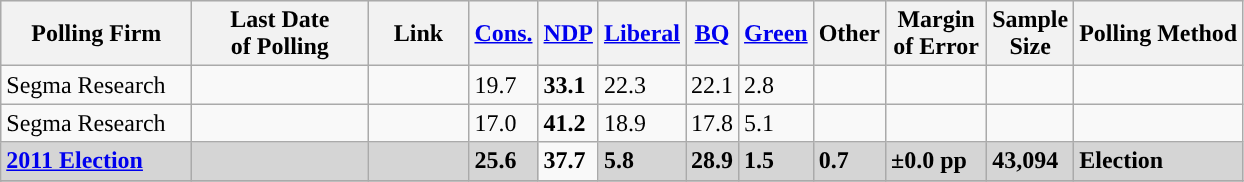<table class="wikitable sortable">
<tr style="background:#e9e9e9;">
<th style="width:120px">Polling Firm</th>
<th style="width:110px">Last Date<br>of Polling</th>
<th style="width:60px" class="unsortable">Link</th>
<th style="background-color:"><strong><a href='#'>Cons.</a></strong></th>
<th style="background-color:"><strong><a href='#'>NDP</a></strong></th>
<th style="background-color:"><strong><a href='#'>Liberal</a></strong></th>
<th style="background-color:"><strong><a href='#'>BQ</a></strong></th>
<th style="background-color:"><strong><a href='#'>Green</a></strong></th>
<th style="background-color:"><strong>Other</strong></th>
<th style="width:60px;" class=unsortable>Margin<br>of Error</th>
<th style="width:50px;" class=unsortable>Sample<br>Size</th>
<th class=unsortable>Polling Method</th>
</tr>
<tr>
<td>Segma Research</td>
<td></td>
<td></td>
<td>19.7</td>
<td><strong>33.1</strong></td>
<td>22.3</td>
<td>22.1</td>
<td>2.8</td>
<td></td>
<td></td>
<td></td>
<td></td>
</tr>
<tr>
<td>Segma Research</td>
<td></td>
<td> </td>
<td>17.0</td>
<td><strong>41.2</strong></td>
<td>18.9</td>
<td>17.8</td>
<td>5.1</td>
<td></td>
<td></td>
<td></td>
<td></td>
</tr>
<tr>
<td style="background:#D5D5D5"><strong><a href='#'>2011 Election</a></strong></td>
<td style="background:#D5D5D5"><strong></strong></td>
<td style="background:#D5D5D5"></td>
<td style="background:#D5D5D5"><strong>25.6</strong></td>
<td><strong>37.7</strong></td>
<td style="background:#D5D5D5"><strong>5.8</strong></td>
<td style="background:#D5D5D5"><strong>28.9</strong></td>
<td style="background:#D5D5D5"><strong>1.5</strong></td>
<td style="background:#D5D5D5"><strong>0.7</strong></td>
<td style="background:#D5D5D5"><strong>±0.0 pp</strong></td>
<td style="background:#D5D5D5"><strong>43,094</strong></td>
<td style="background:#D5D5D5"><strong>Election</strong></td>
</tr>
<tr>
</tr>
<tr>
</tr>
</table>
